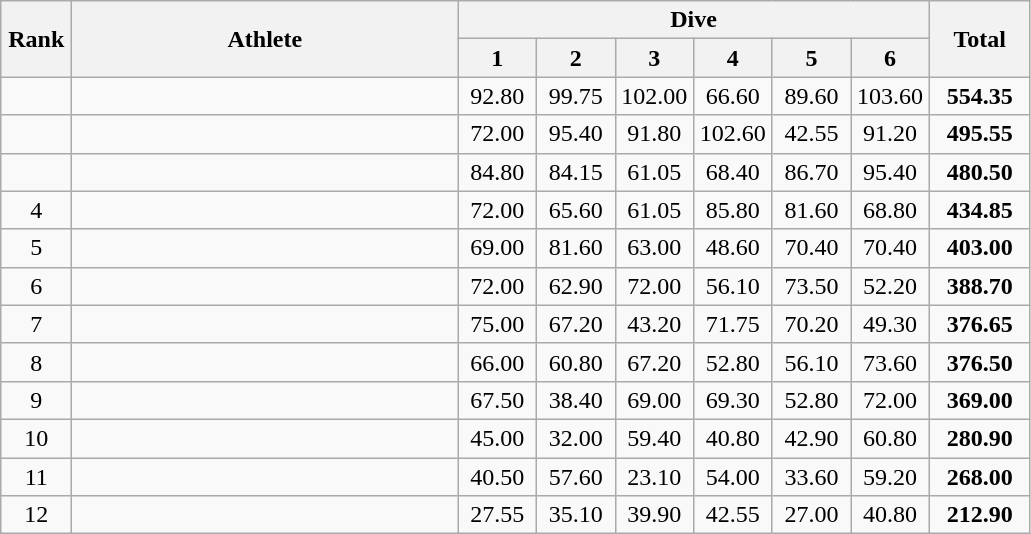<table class=wikitable style="text-align:center">
<tr>
<th rowspan="2" width=40>Rank</th>
<th rowspan="2" width=250>Athlete</th>
<th colspan="6">Dive</th>
<th rowspan="2" width=60>Total</th>
</tr>
<tr>
<th width=45>1</th>
<th width=45>2</th>
<th width=45>3</th>
<th width=45>4</th>
<th width=45>5</th>
<th width=45>6</th>
</tr>
<tr>
<td></td>
<td align=left></td>
<td>92.80</td>
<td>99.75</td>
<td>102.00</td>
<td>66.60</td>
<td>89.60</td>
<td>103.60</td>
<td><strong>554.35</strong></td>
</tr>
<tr>
<td></td>
<td align=left></td>
<td>72.00</td>
<td>95.40</td>
<td>91.80</td>
<td>102.60</td>
<td>42.55</td>
<td>91.20</td>
<td><strong>495.55</strong></td>
</tr>
<tr>
<td></td>
<td align=left></td>
<td>84.80</td>
<td>84.15</td>
<td>61.05</td>
<td>68.40</td>
<td>86.70</td>
<td>95.40</td>
<td><strong>480.50</strong></td>
</tr>
<tr>
<td>4</td>
<td align=left></td>
<td>72.00</td>
<td>65.60</td>
<td>61.05</td>
<td>85.80</td>
<td>81.60</td>
<td>68.80</td>
<td><strong>434.85</strong></td>
</tr>
<tr>
<td>5</td>
<td align=left></td>
<td>69.00</td>
<td>81.60</td>
<td>63.00</td>
<td>48.60</td>
<td>70.40</td>
<td>70.40</td>
<td><strong>403.00</strong></td>
</tr>
<tr>
<td>6</td>
<td align=left></td>
<td>72.00</td>
<td>62.90</td>
<td>72.00</td>
<td>56.10</td>
<td>73.50</td>
<td>52.20</td>
<td><strong>388.70</strong></td>
</tr>
<tr>
<td>7</td>
<td align=left></td>
<td>75.00</td>
<td>67.20</td>
<td>43.20</td>
<td>71.75</td>
<td>70.20</td>
<td>49.30</td>
<td><strong>376.65</strong></td>
</tr>
<tr>
<td>8</td>
<td align=left></td>
<td>66.00</td>
<td>60.80</td>
<td>67.20</td>
<td>52.80</td>
<td>56.10</td>
<td>73.60</td>
<td><strong>376.50</strong></td>
</tr>
<tr>
<td>9</td>
<td align=left></td>
<td>67.50</td>
<td>38.40</td>
<td>69.00</td>
<td>69.30</td>
<td>52.80</td>
<td>72.00</td>
<td><strong>369.00</strong></td>
</tr>
<tr>
<td>10</td>
<td align=left></td>
<td>45.00</td>
<td>32.00</td>
<td>59.40</td>
<td>40.80</td>
<td>42.90</td>
<td>60.80</td>
<td><strong>280.90</strong></td>
</tr>
<tr>
<td>11</td>
<td align=left></td>
<td>40.50</td>
<td>57.60</td>
<td>23.10</td>
<td>54.00</td>
<td>33.60</td>
<td>59.20</td>
<td><strong>268.00</strong></td>
</tr>
<tr>
<td>12</td>
<td align=left></td>
<td>27.55</td>
<td>35.10</td>
<td>39.90</td>
<td>42.55</td>
<td>27.00</td>
<td>40.80</td>
<td><strong>212.90</strong></td>
</tr>
</table>
